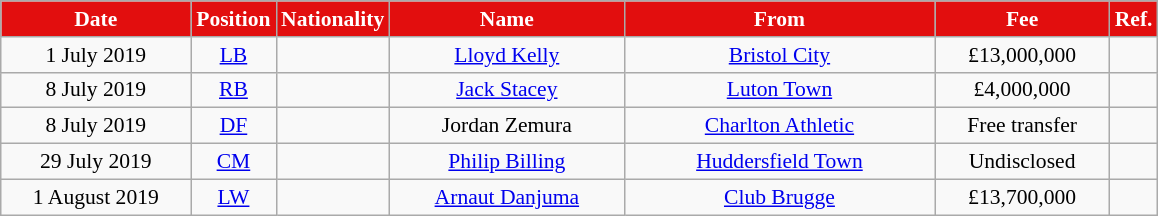<table class="wikitable"  style="text-align:center; font-size:90%; ">
<tr>
<th style="background:#e20e0e; color:#ffffff; width:120px;">Date</th>
<th style="background:#e20e0e; color:#ffffff; width:50px;">Position</th>
<th style="background:#e20e0e; color:#ffffff; width:50px;">Nationality</th>
<th style="background:#e20e0e; color:#ffffff; width:150px;">Name</th>
<th style="background:#e20e0e; color:#ffffff; width:200px;">From</th>
<th style="background:#e20e0e; color:#ffffff; width:110px;">Fee</th>
<th style="background:#e20e0e; color:#ffffff; width:25px;">Ref.</th>
</tr>
<tr>
<td>1 July 2019</td>
<td><a href='#'>LB</a></td>
<td></td>
<td><a href='#'>Lloyd Kelly</a></td>
<td> <a href='#'>Bristol City</a></td>
<td>£13,000,000</td>
<td></td>
</tr>
<tr>
<td>8 July 2019</td>
<td><a href='#'>RB</a></td>
<td></td>
<td><a href='#'>Jack Stacey</a></td>
<td> <a href='#'>Luton Town</a></td>
<td>£4,000,000</td>
<td></td>
</tr>
<tr>
<td>8 July 2019</td>
<td><a href='#'>DF</a></td>
<td></td>
<td>Jordan Zemura</td>
<td> <a href='#'>Charlton Athletic</a></td>
<td>Free transfer</td>
<td></td>
</tr>
<tr>
<td>29 July 2019</td>
<td><a href='#'>CM</a></td>
<td></td>
<td><a href='#'>Philip Billing</a></td>
<td> <a href='#'>Huddersfield Town</a></td>
<td>Undisclosed</td>
<td></td>
</tr>
<tr>
<td>1 August 2019</td>
<td><a href='#'>LW</a></td>
<td></td>
<td><a href='#'>Arnaut Danjuma</a></td>
<td> <a href='#'>Club Brugge</a></td>
<td>£13,700,000</td>
<td></td>
</tr>
</table>
